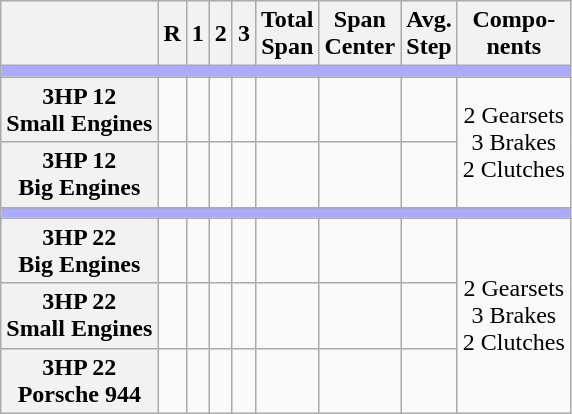<table class="wikitable collapsible" style="text-align:center">
<tr>
<th></th>
<th>R</th>
<th>1</th>
<th>2</th>
<th>3</th>
<th>Total<br>Span</th>
<th>Span<br>Center</th>
<th>Avg.<br>Step</th>
<th>Compo-<br>nents</th>
</tr>
<tr>
<td colspan=10 style="background:#AAF;"></td>
</tr>
<tr>
<th>3HP 12<br>Small Engines</th>
<td></td>
<td></td>
<td></td>
<td></td>
<td></td>
<td></td>
<td></td>
<td rowspan=2>2 Gearsets<br>3 Brakes<br>2 Clutches</td>
</tr>
<tr>
<th>3HP 12<br>Big Engines</th>
<td></td>
<td></td>
<td></td>
<td></td>
<td></td>
<td></td>
<td></td>
</tr>
<tr>
<td colspan=10 style="background:#AAF;"></td>
</tr>
<tr>
<th>3HP 22<br>Big Engines</th>
<td></td>
<td></td>
<td></td>
<td></td>
<td></td>
<td></td>
<td></td>
<td rowspan=3>2 Gearsets<br>3 Brakes<br>2 Clutches</td>
</tr>
<tr>
<th>3HP 22<br>Small Engines</th>
<td></td>
<td></td>
<td></td>
<td></td>
<td></td>
<td></td>
<td></td>
</tr>
<tr>
<th>3HP 22<br>Porsche 944</th>
<td></td>
<td></td>
<td></td>
<td></td>
<td></td>
<td></td>
<td></td>
</tr>
</table>
